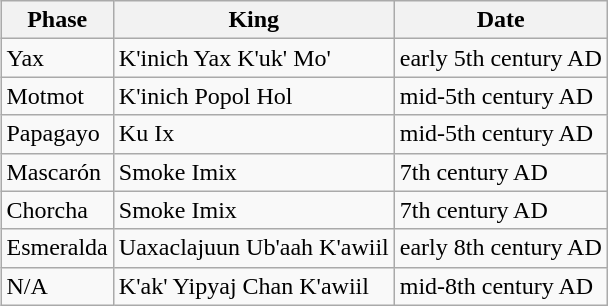<table class="wikitable" style="float:right;margin:.5em"  border="1">
<tr>
<th>Phase</th>
<th>King</th>
<th>Date</th>
</tr>
<tr>
<td>Yax</td>
<td>K'inich Yax K'uk' Mo'</td>
<td>early 5th century AD</td>
</tr>
<tr>
<td>Motmot</td>
<td>K'inich Popol Hol</td>
<td>mid-5th century AD</td>
</tr>
<tr>
<td>Papagayo</td>
<td>Ku Ix</td>
<td>mid-5th century AD</td>
</tr>
<tr>
<td>Mascarón</td>
<td>Smoke Imix</td>
<td>7th century AD</td>
</tr>
<tr>
<td>Chorcha</td>
<td>Smoke Imix</td>
<td>7th century AD</td>
</tr>
<tr>
<td>Esmeralda</td>
<td>Uaxaclajuun Ub'aah K'awiil</td>
<td>early 8th century AD</td>
</tr>
<tr>
<td>N/A</td>
<td>K'ak' Yipyaj Chan K'awiil</td>
<td>mid-8th century AD</td>
</tr>
</table>
